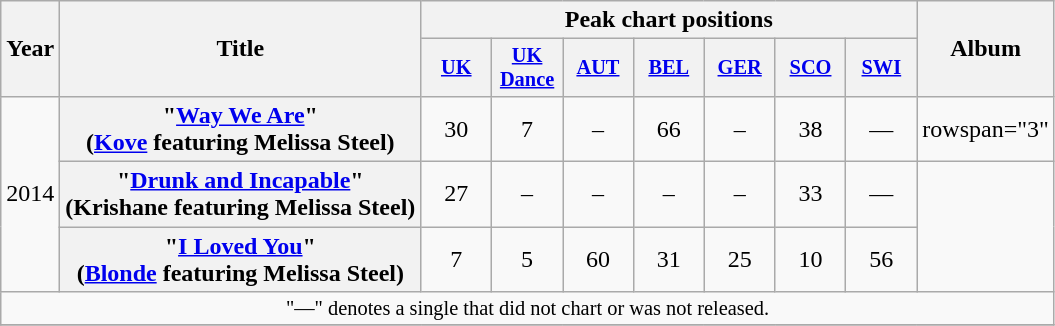<table class="wikitable plainrowheaders" style="text-align:center;">
<tr>
<th scope="col" rowspan="2">Year</th>
<th scope="col" rowspan="2">Title</th>
<th scope="col" colspan="7">Peak chart positions</th>
<th scope="col" rowspan="2">Album</th>
</tr>
<tr>
<th scope="col" style="width:3em;font-size:85%;"><a href='#'>UK</a><br></th>
<th scope="col" style="width:3em;font-size:85%;"><a href='#'>UK Dance</a><br></th>
<th scope="col" style="width:3em;font-size:85%;"><a href='#'>AUT</a><br></th>
<th scope="col" style="width:3em;font-size:85%;"><a href='#'>BEL</a><br></th>
<th scope="col" style="width:3em;font-size:85%;"><a href='#'>GER</a><br></th>
<th scope="col" style="width:3em;font-size:85%;"><a href='#'>SCO</a><br></th>
<th scope="col" style="width:3em;font-size:85%;"><a href='#'>SWI</a><br></th>
</tr>
<tr>
<td rowspan="3">2014</td>
<th scope="row">"<a href='#'>Way We Are</a>"<br><span>(<a href='#'>Kove</a> featuring Melissa Steel)</span></th>
<td>30</td>
<td>7</td>
<td>–</td>
<td>66</td>
<td>–</td>
<td>38</td>
<td>—</td>
<td>rowspan="3" </td>
</tr>
<tr>
<th scope="row">"<a href='#'>Drunk and Incapable</a>"<br><span>(Krishane featuring Melissa Steel)</span></th>
<td>27</td>
<td>–</td>
<td>–</td>
<td>–</td>
<td>–</td>
<td>33</td>
<td>—</td>
</tr>
<tr>
<th scope="row">"<a href='#'>I Loved You</a>"<br><span>(<a href='#'>Blonde</a> featuring Melissa Steel)</span></th>
<td>7</td>
<td>5</td>
<td>60</td>
<td>31</td>
<td>25</td>
<td>10</td>
<td>56</td>
</tr>
<tr>
<td colspan="18" style="font-size:85%">"—" denotes a single that did not chart or was not released.</td>
</tr>
<tr>
</tr>
</table>
